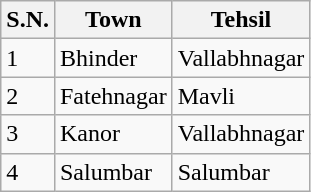<table class="wikitable">
<tr>
<th>S.N.</th>
<th>Town</th>
<th>Tehsil</th>
</tr>
<tr>
<td>1</td>
<td>Bhinder</td>
<td>Vallabhnagar</td>
</tr>
<tr>
<td>2</td>
<td>Fatehnagar</td>
<td>Mavli</td>
</tr>
<tr>
<td>3</td>
<td>Kanor</td>
<td>Vallabhnagar</td>
</tr>
<tr>
<td>4</td>
<td>Salumbar</td>
<td>Salumbar</td>
</tr>
</table>
